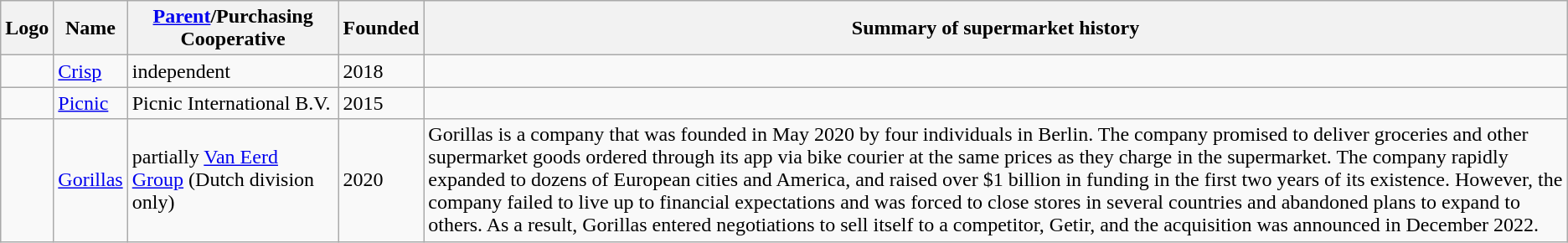<table class="wikitable sortable">
<tr>
<th>Logo</th>
<th>Name</th>
<th><a href='#'>Parent</a>/Purchasing Cooperative</th>
<th>Founded</th>
<th>Summary of supermarket history</th>
</tr>
<tr>
<td></td>
<td><a href='#'>Crisp</a></td>
<td>independent</td>
<td>2018</td>
<td></td>
</tr>
<tr>
<td></td>
<td><a href='#'>Picnic</a></td>
<td>Picnic International B.V.</td>
<td>2015</td>
<td></td>
</tr>
<tr>
<td></td>
<td><a href='#'>Gorillas</a></td>
<td>partially <a href='#'>Van Eerd Group</a> (Dutch division only)</td>
<td>2020</td>
<td>Gorillas is a company that was founded in May 2020 by four individuals in Berlin. The company promised to deliver groceries and other supermarket goods ordered through its app via bike courier at the same prices as they charge in the supermarket. The company rapidly expanded to dozens of European cities and America, and raised over $1 billion in funding in the first two years of its existence. However, the company failed to live up to financial expectations and was forced to close stores in several countries and abandoned plans to expand to others. As a result, Gorillas entered negotiations to sell itself to a competitor, Getir, and the acquisition was announced in December 2022.</td>
</tr>
</table>
